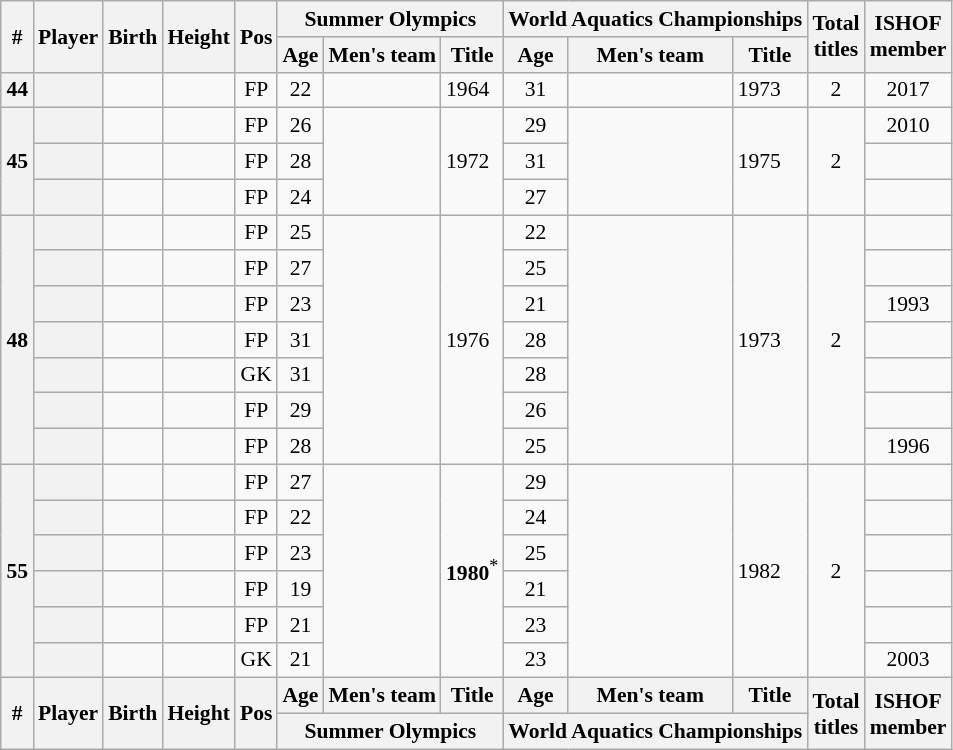<table class="wikitable sortable plainrowheaders sticky-header-multi" style="text-align: center; font-size: 90%; margin-left: 1em;">
<tr>
<th scope="col" rowspan="2">#</th>
<th scope="col" rowspan="2">Player</th>
<th scope="col" rowspan="2">Birth</th>
<th scope="col" rowspan="2">Height</th>
<th scope="col" rowspan="2">Pos</th>
<th scope="colgroup" colspan="3">Summer Olympics</th>
<th scope="colgroup" colspan="3">World Aquatics Championships</th>
<th scope="col" rowspan="2">Total<br>titles</th>
<th scope="col" rowspan="2">ISHOF<br>member</th>
</tr>
<tr>
<th scope="col">Age</th>
<th scope="col">Men's team</th>
<th scope="col">Title</th>
<th scope="col">Age</th>
<th scope="col">Men's team</th>
<th scope="col">Title</th>
</tr>
<tr>
<th scope="row" style="text-align: center;"><strong>44</strong></th>
<th scope="row"></th>
<td></td>
<td style="text-align: left;"></td>
<td>FP</td>
<td>22</td>
<td style="text-align: left;"></td>
<td style="text-align: left;">1964</td>
<td>31</td>
<td style="text-align: left;"></td>
<td style="text-align: left;">1973</td>
<td>2</td>
<td>2017</td>
</tr>
<tr>
<th scope="rowgroup" rowspan="3" style="text-align: center;"><strong>45</strong></th>
<th scope="row"></th>
<td></td>
<td style="text-align: left;"></td>
<td>FP</td>
<td>26</td>
<td rowspan="3" style="text-align: left;"></td>
<td rowspan="3" style="text-align: left;">1972</td>
<td>29</td>
<td rowspan="3" style="text-align: left;"></td>
<td rowspan="3" style="text-align: left;">1975</td>
<td rowspan="3">2</td>
<td>2010</td>
</tr>
<tr>
<th scope="row"></th>
<td></td>
<td style="text-align: left;"></td>
<td>FP</td>
<td>28</td>
<td>31</td>
<td></td>
</tr>
<tr>
<th scope="row"></th>
<td></td>
<td style="text-align: left;"></td>
<td>FP</td>
<td>24</td>
<td>27</td>
<td></td>
</tr>
<tr>
<th scope="rowgroup" rowspan="7" style="text-align: center;"><strong>48</strong></th>
<th scope="row"></th>
<td></td>
<td style="text-align: left;"></td>
<td>FP</td>
<td>25</td>
<td rowspan="7" style="text-align: left;"></td>
<td rowspan="7" style="text-align: left;">1976</td>
<td>22</td>
<td rowspan="7" style="text-align: left;"></td>
<td rowspan="7" style="text-align: left;">1973</td>
<td rowspan="7">2</td>
<td></td>
</tr>
<tr>
<th scope="row"></th>
<td></td>
<td style="text-align: left;"></td>
<td>FP</td>
<td>27</td>
<td>25</td>
<td></td>
</tr>
<tr>
<th scope="row"></th>
<td></td>
<td style="text-align: left;"></td>
<td>FP</td>
<td>23</td>
<td>21</td>
<td>1993</td>
</tr>
<tr>
<th scope="row"></th>
<td></td>
<td style="text-align: left;"></td>
<td>FP</td>
<td>31</td>
<td>28</td>
<td></td>
</tr>
<tr>
<th scope="row"></th>
<td></td>
<td style="text-align: left;"></td>
<td>GK</td>
<td>31</td>
<td>28</td>
<td></td>
</tr>
<tr>
<th scope="row"></th>
<td></td>
<td style="text-align: left;"></td>
<td>FP</td>
<td>29</td>
<td>26</td>
<td></td>
</tr>
<tr>
<th scope="row"></th>
<td></td>
<td style="text-align: left;"></td>
<td>FP</td>
<td>28</td>
<td>25</td>
<td>1996</td>
</tr>
<tr>
<th scope="rowgroup" rowspan="6" style="text-align: center;"><strong>55</strong></th>
<th scope="row"></th>
<td></td>
<td style="text-align: left;"></td>
<td>FP</td>
<td>27</td>
<td rowspan="6" style="text-align: left;"></td>
<td rowspan="6" style="text-align: left;"><strong>1980</strong><sup>*</sup></td>
<td>29</td>
<td rowspan="6" style="text-align: left;"></td>
<td rowspan="6" style="text-align: left;">1982</td>
<td rowspan="6">2</td>
<td></td>
</tr>
<tr>
<th scope="row"></th>
<td></td>
<td style="text-align: left;"></td>
<td>FP</td>
<td>22</td>
<td>24</td>
<td></td>
</tr>
<tr>
<th scope="row"></th>
<td></td>
<td style="text-align: left;"></td>
<td>FP</td>
<td>23</td>
<td>25</td>
<td></td>
</tr>
<tr>
<th scope="row"></th>
<td></td>
<td style="text-align: left;"></td>
<td>FP</td>
<td>19</td>
<td>21</td>
<td></td>
</tr>
<tr>
<th scope="row"></th>
<td></td>
<td style="text-align: left;"></td>
<td>FP</td>
<td>21</td>
<td>23</td>
<td></td>
</tr>
<tr>
<th scope="row"></th>
<td></td>
<td style="text-align: left;"></td>
<td>GK</td>
<td>21</td>
<td>23</td>
<td>2003</td>
</tr>
<tr class="sortbottom">
<th rowspan="2">#</th>
<th rowspan="2">Player</th>
<th rowspan="2">Birth</th>
<th rowspan="2">Height</th>
<th rowspan="2">Pos</th>
<th>Age</th>
<th>Men's team</th>
<th>Title</th>
<th>Age</th>
<th>Men's team</th>
<th>Title</th>
<th rowspan="2">Total<br>titles</th>
<th rowspan="2">ISHOF<br>member</th>
</tr>
<tr class="sortbottom">
<th colspan="3">Summer Olympics</th>
<th colspan="3">World Aquatics Championships</th>
</tr>
</table>
